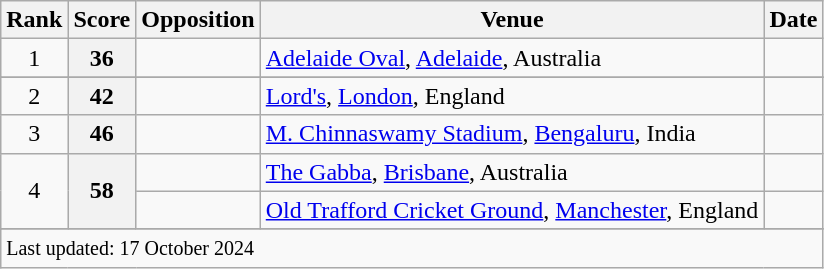<table class="wikitable sortable">
<tr>
<th scope=col>Rank</th>
<th scope=col>Score</th>
<th scope=col>Opposition</th>
<th scope=col>Venue</th>
<th scope=col>Date</th>
</tr>
<tr>
<td align=center>1</td>
<th scope=row style=text-align:center;>36</th>
<td></td>
<td><a href='#'>Adelaide Oval</a>, <a href='#'>Adelaide</a>, Australia</td>
<td></td>
</tr>
<tr>
</tr>
<tr>
<td align=center>2</td>
<th scope=row style=text-align:center;>42</th>
<td></td>
<td><a href='#'>Lord's</a>, <a href='#'>London</a>, England</td>
<td></td>
</tr>
<tr>
<td align=center>3</td>
<th scope=row style=text-align:center;>46</th>
<td></td>
<td><a href='#'>M. Chinnaswamy Stadium</a>, <a href='#'>Bengaluru</a>, India</td>
<td></td>
</tr>
<tr>
<td align=center rowspan=2>4</td>
<th scope=row style=text-align:center; rowspan=2>58</th>
<td></td>
<td><a href='#'>The Gabba</a>, <a href='#'>Brisbane</a>, Australia</td>
<td></td>
</tr>
<tr>
<td></td>
<td><a href='#'>Old Trafford Cricket Ground</a>, <a href='#'>Manchester</a>, England</td>
<td></td>
</tr>
<tr>
</tr>
<tr class=sortbottom>
<td colspan=5><small>Last updated: 17 October 2024</small></td>
</tr>
</table>
